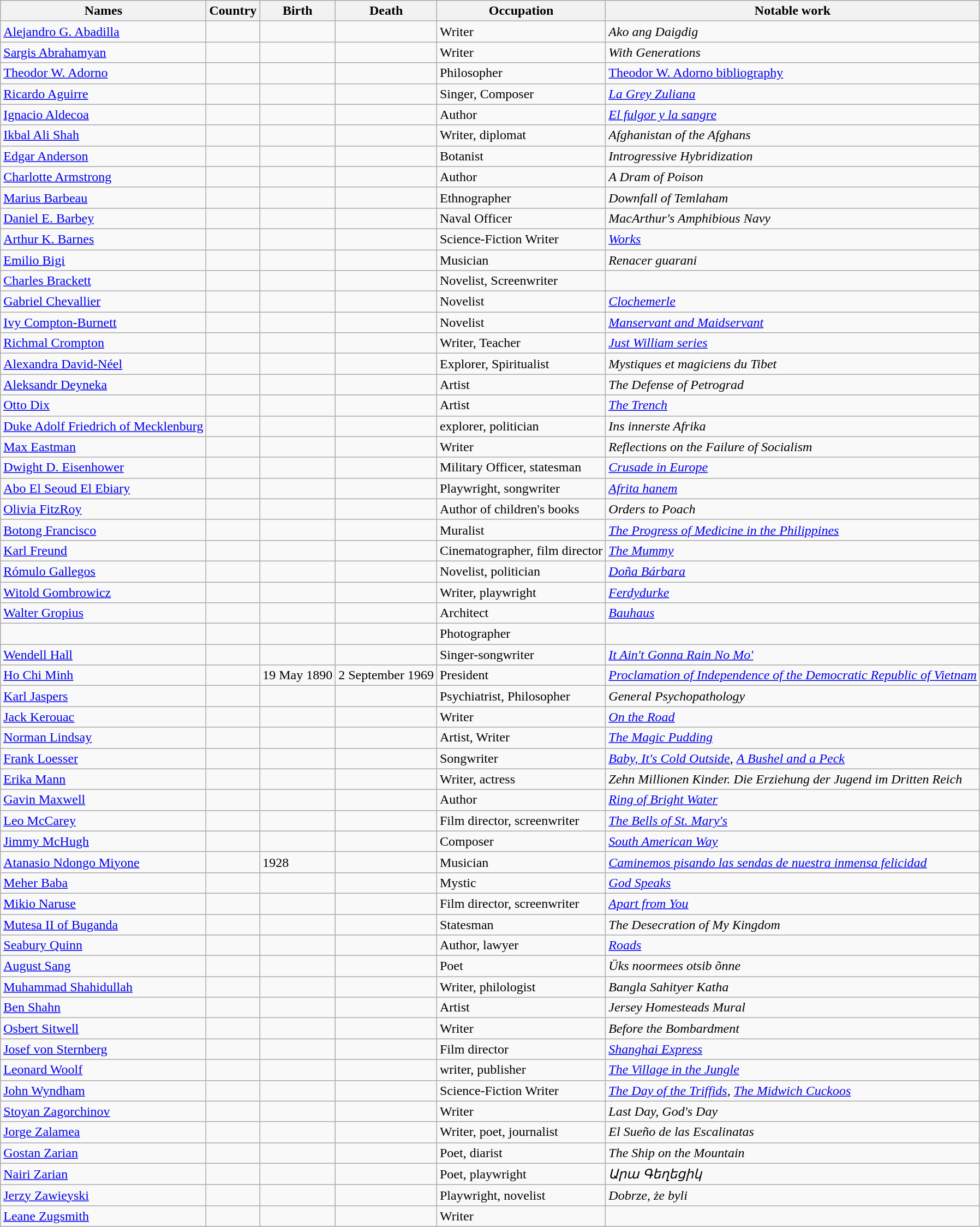<table class="wikitable sortable" border="1" style="border-spacing:0 style="width:100%">
<tr>
<th>Names</th>
<th>Country</th>
<th>Birth</th>
<th>Death</th>
<th>Occupation</th>
<th>Notable work</th>
</tr>
<tr>
<td><a href='#'>Alejandro G. Abadilla</a></td>
<td></td>
<td></td>
<td></td>
<td>Writer</td>
<td><em>Ako ang Daigdig</em></td>
</tr>
<tr>
<td><a href='#'>Sargis Abrahamyan</a></td>
<td></td>
<td></td>
<td></td>
<td>Writer</td>
<td><em>With Generations</em></td>
</tr>
<tr>
<td><a href='#'>Theodor W. Adorno</a></td>
<td></td>
<td></td>
<td></td>
<td>Philosopher</td>
<td><a href='#'>Theodor W. Adorno bibliography</a></td>
</tr>
<tr>
<td><a href='#'>Ricardo Aguirre</a></td>
<td></td>
<td></td>
<td></td>
<td>Singer, Composer</td>
<td><em><a href='#'>La Grey Zuliana</a></em></td>
</tr>
<tr>
<td><a href='#'>Ignacio Aldecoa</a></td>
<td></td>
<td></td>
<td></td>
<td>Author</td>
<td><em><a href='#'>El fulgor y la sangre</a></em></td>
</tr>
<tr>
<td><a href='#'>Ikbal Ali Shah</a></td>
<td></td>
<td></td>
<td></td>
<td>Writer, diplomat</td>
<td><em>Afghanistan of the Afghans</em></td>
</tr>
<tr>
<td><a href='#'>Edgar Anderson</a></td>
<td></td>
<td></td>
<td></td>
<td>Botanist</td>
<td><em>Introgressive Hybridization</em></td>
</tr>
<tr>
<td><a href='#'>Charlotte Armstrong</a></td>
<td></td>
<td></td>
<td></td>
<td>Author</td>
<td><em>A Dram of Poison</em></td>
</tr>
<tr>
<td><a href='#'>Marius Barbeau</a></td>
<td></td>
<td></td>
<td></td>
<td>Ethnographer</td>
<td><em>Downfall of Temlaham</em></td>
</tr>
<tr>
<td><a href='#'>Daniel E. Barbey</a></td>
<td></td>
<td></td>
<td></td>
<td>Naval Officer</td>
<td><em>MacArthur's Amphibious Navy</em></td>
</tr>
<tr>
<td><a href='#'>Arthur K. Barnes</a></td>
<td></td>
<td></td>
<td></td>
<td>Science-Fiction Writer</td>
<td><em><a href='#'>Works</a></em></td>
</tr>
<tr>
<td><a href='#'>Emilio Bigi</a></td>
<td></td>
<td></td>
<td></td>
<td>Musician</td>
<td><em>Renacer guarani</em></td>
</tr>
<tr>
<td><a href='#'>Charles Brackett</a></td>
<td></td>
<td></td>
<td></td>
<td>Novelist, Screenwriter</td>
<td></td>
</tr>
<tr>
<td><a href='#'>Gabriel Chevallier</a></td>
<td></td>
<td></td>
<td></td>
<td>Novelist</td>
<td><em><a href='#'>Clochemerle</a></em></td>
</tr>
<tr>
<td><a href='#'>Ivy Compton-Burnett</a></td>
<td></td>
<td></td>
<td></td>
<td>Novelist</td>
<td><em><a href='#'>Manservant and Maidservant</a></em></td>
</tr>
<tr>
<td><a href='#'>Richmal Crompton</a></td>
<td></td>
<td></td>
<td></td>
<td>Writer, Teacher</td>
<td><em><a href='#'>Just William series</a></em></td>
</tr>
<tr>
<td><a href='#'>Alexandra David-Néel</a></td>
<td><br></td>
<td></td>
<td></td>
<td>Explorer, Spiritualist</td>
<td><em>Mystiques et magiciens du Tibet</em></td>
</tr>
<tr>
<td><a href='#'>Aleksandr Deyneka</a></td>
<td></td>
<td></td>
<td></td>
<td>Artist</td>
<td><em>The Defense of Petrograd</em></td>
</tr>
<tr>
<td><a href='#'>Otto Dix</a></td>
<td></td>
<td></td>
<td></td>
<td>Artist</td>
<td><em><a href='#'>The Trench</a></em></td>
</tr>
<tr>
<td><a href='#'>Duke Adolf Friedrich of Mecklenburg</a></td>
<td></td>
<td></td>
<td></td>
<td>explorer, politician</td>
<td><em>Ins innerste Afrika</em></td>
</tr>
<tr>
<td><a href='#'>Max Eastman</a></td>
<td></td>
<td></td>
<td></td>
<td>Writer</td>
<td><em>Reflections on the Failure of Socialism</em></td>
</tr>
<tr>
<td><a href='#'>Dwight D. Eisenhower</a></td>
<td></td>
<td></td>
<td></td>
<td>Military Officer, statesman</td>
<td><em><a href='#'>Crusade in Europe</a></em></td>
</tr>
<tr>
<td><a href='#'>Abo El Seoud El Ebiary</a></td>
<td></td>
<td></td>
<td></td>
<td>Playwright, songwriter</td>
<td><em><a href='#'>Afrita hanem</a></em></td>
</tr>
<tr>
<td><a href='#'>Olivia FitzRoy</a></td>
<td></td>
<td></td>
<td></td>
<td>Author of children's books</td>
<td><em>Orders to Poach</em></td>
</tr>
<tr>
<td><a href='#'>Botong Francisco</a></td>
<td></td>
<td></td>
<td></td>
<td>Muralist</td>
<td><em><a href='#'>The Progress of Medicine in the Philippines</a></em></td>
</tr>
<tr>
<td><a href='#'>Karl Freund</a></td>
<td></td>
<td></td>
<td></td>
<td>Cinematographer, film director</td>
<td><em><a href='#'>The Mummy</a></em></td>
</tr>
<tr>
<td><a href='#'>Rómulo Gallegos</a></td>
<td></td>
<td></td>
<td></td>
<td>Novelist, politician</td>
<td><em><a href='#'>Doña Bárbara</a></em></td>
</tr>
<tr>
<td><a href='#'>Witold Gombrowicz</a></td>
<td></td>
<td></td>
<td></td>
<td>Writer, playwright</td>
<td><em><a href='#'>Ferdydurke</a></em></td>
</tr>
<tr>
<td><a href='#'>Walter Gropius</a></td>
<td></td>
<td></td>
<td></td>
<td>Architect</td>
<td><em><a href='#'>Bauhaus</a></em></td>
</tr>
<tr>
<td></td>
<td></td>
<td></td>
<td></td>
<td>Photographer</td>
<td></td>
</tr>
<tr>
<td><a href='#'>Wendell Hall</a></td>
<td></td>
<td></td>
<td></td>
<td>Singer-songwriter</td>
<td><em><a href='#'>It Ain't Gonna Rain No Mo'</a></em></td>
</tr>
<tr>
<td><a href='#'>Ho Chi Minh</a></td>
<td></td>
<td>19 May 1890</td>
<td>2 September 1969</td>
<td>President</td>
<td><em><a href='#'>Proclamation of Independence of the Democratic Republic of Vietnam</a></em></td>
</tr>
<tr>
<td><a href='#'>Karl Jaspers</a></td>
<td></td>
<td></td>
<td></td>
<td>Psychiatrist, Philosopher</td>
<td><em>General Psychopathology</em></td>
</tr>
<tr>
<td><a href='#'>Jack Kerouac</a></td>
<td></td>
<td></td>
<td></td>
<td>Writer</td>
<td><em><a href='#'>On the Road</a></em></td>
</tr>
<tr>
<td><a href='#'>Norman Lindsay</a></td>
<td></td>
<td></td>
<td></td>
<td>Artist, Writer</td>
<td><em><a href='#'>The Magic Pudding</a></em></td>
</tr>
<tr>
<td><a href='#'>Frank Loesser</a></td>
<td></td>
<td></td>
<td></td>
<td>Songwriter</td>
<td><em><a href='#'>Baby, It's Cold Outside</a></em>, <em><a href='#'>A Bushel and a Peck</a></em></td>
</tr>
<tr>
<td><a href='#'>Erika Mann</a></td>
<td></td>
<td></td>
<td></td>
<td>Writer, actress</td>
<td><em>Zehn Millionen Kinder. Die Erziehung der Jugend im Dritten Reich</em></td>
</tr>
<tr>
<td><a href='#'>Gavin Maxwell</a></td>
<td></td>
<td></td>
<td></td>
<td>Author</td>
<td><em><a href='#'>Ring of Bright Water</a></em></td>
</tr>
<tr>
<td><a href='#'>Leo McCarey</a></td>
<td></td>
<td></td>
<td></td>
<td>Film director, screenwriter</td>
<td><em><a href='#'>The Bells of St. Mary's</a></em></td>
</tr>
<tr>
<td><a href='#'>Jimmy McHugh</a></td>
<td></td>
<td></td>
<td></td>
<td>Composer</td>
<td><em><a href='#'>South American Way</a></em></td>
</tr>
<tr>
<td><a href='#'>Atanasio Ndongo Miyone</a></td>
<td></td>
<td>1928</td>
<td></td>
<td>Musician</td>
<td><em><a href='#'>Caminemos pisando las sendas de nuestra inmensa felicidad</a></em></td>
</tr>
<tr>
<td><a href='#'>Meher Baba</a></td>
<td></td>
<td></td>
<td></td>
<td>Mystic</td>
<td><em><a href='#'>God Speaks</a></em></td>
</tr>
<tr>
<td><a href='#'>Mikio Naruse</a></td>
<td></td>
<td></td>
<td></td>
<td>Film director, screenwriter</td>
<td><em><a href='#'>Apart from You</a></em></td>
</tr>
<tr>
<td><a href='#'>Mutesa II of Buganda</a></td>
<td></td>
<td></td>
<td></td>
<td>Statesman</td>
<td><em>The Desecration of My Kingdom</em></td>
</tr>
<tr>
<td><a href='#'>Seabury Quinn</a></td>
<td></td>
<td></td>
<td></td>
<td>Author, lawyer</td>
<td><em><a href='#'>Roads</a></em></td>
</tr>
<tr>
<td><a href='#'>August Sang</a></td>
<td></td>
<td></td>
<td></td>
<td>Poet</td>
<td><em>Üks noormees otsib õnne</em></td>
</tr>
<tr>
<td><a href='#'>Muhammad Shahidullah</a></td>
<td></td>
<td></td>
<td></td>
<td>Writer, philologist</td>
<td><em>Bangla Sahityer Katha</em></td>
</tr>
<tr>
<td><a href='#'>Ben Shahn</a></td>
<td></td>
<td></td>
<td></td>
<td>Artist</td>
<td><em>Jersey Homesteads Mural</em></td>
</tr>
<tr>
<td><a href='#'>Osbert Sitwell</a></td>
<td></td>
<td></td>
<td></td>
<td>Writer</td>
<td><em>Before the Bombardment</em></td>
</tr>
<tr>
<td><a href='#'>Josef von Sternberg</a></td>
<td></td>
<td></td>
<td></td>
<td>Film director</td>
<td><em><a href='#'>Shanghai Express</a></em></td>
</tr>
<tr>
<td><a href='#'>Leonard Woolf</a></td>
<td></td>
<td></td>
<td></td>
<td>writer, publisher</td>
<td><em><a href='#'>The Village in the Jungle</a></em></td>
</tr>
<tr>
<td><a href='#'>John Wyndham</a></td>
<td></td>
<td></td>
<td></td>
<td>Science-Fiction Writer</td>
<td><em><a href='#'>The Day of the Triffids</a></em>, <em><a href='#'>The Midwich Cuckoos</a></em></td>
</tr>
<tr>
<td><a href='#'>Stoyan Zagorchinov</a></td>
<td></td>
<td></td>
<td></td>
<td>Writer</td>
<td><em>Last Day, God's Day</em></td>
</tr>
<tr>
<td><a href='#'>Jorge Zalamea</a></td>
<td></td>
<td></td>
<td></td>
<td>Writer, poet, journalist</td>
<td><em>El Sueño de las Escalinatas</em></td>
</tr>
<tr>
<td><a href='#'>Gostan Zarian</a></td>
<td></td>
<td></td>
<td></td>
<td>Poet, diarist</td>
<td><em>The Ship on the Mountain</em></td>
</tr>
<tr>
<td><a href='#'>Nairi Zarian</a></td>
<td></td>
<td></td>
<td></td>
<td>Poet, playwright</td>
<td><em>Արա Գեղեցիկ</em></td>
</tr>
<tr>
<td><a href='#'>Jerzy Zawieyski</a></td>
<td></td>
<td></td>
<td></td>
<td>Playwright, novelist</td>
<td><em>Dobrze, że byli</em></td>
</tr>
<tr>
<td><a href='#'>Leane Zugsmith</a></td>
<td></td>
<td></td>
<td></td>
<td>Writer</td>
<td></td>
</tr>
</table>
